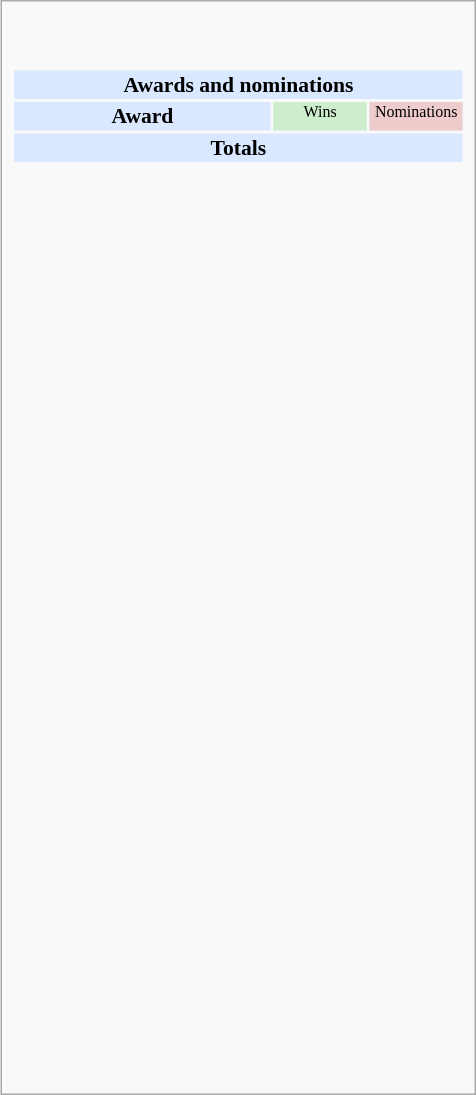<table class="infobox" style="width: 22em; text-align: left; font-size: 90%; vertical-align: middle;">
<tr>
<td colspan="3" style="text-align:center;"><br></td>
</tr>
<tr align="center">
<td colspan="3"><br><table class="collapsible collapsed" style="width:100%;">
<tr>
<th colspan="3" style="background:#d9e8ff; text-align:center;">Awards and nominations</th>
</tr>
<tr style="background:#d9e8ff; text-align:center;">
<th style="vertical-align: middle;">Award</th>
<td style="background:#cec; font-size:8pt; width:60px;">Wins</td>
<td style="background:#ecc; font-size:8pt; width:60px;">Nominations</td>
</tr>
<tr style="background:#d9e8ff;">
<td colspan="3" style="text-align:center;"><strong>Totals</strong></td>
</tr>
<tr>
<td style="text-align:center;"><br></td>
<td></td>
<td></td>
</tr>
<tr>
<td style="text-align:center;"><br></td>
<td></td>
<td></td>
</tr>
<tr>
<td style="text-align:center;"><br></td>
<td></td>
<td></td>
</tr>
<tr>
<td style="text-align:center;"><br></td>
<td></td>
<td></td>
</tr>
<tr>
<td style="text-align:center;"><br></td>
<td></td>
<td></td>
</tr>
<tr>
<td style="text-align:center;"><br></td>
<td></td>
<td></td>
</tr>
<tr>
<td style="text-align:center;"><br></td>
<td></td>
<td></td>
</tr>
<tr>
<td style="text-align:center;"><br></td>
<td></td>
<td></td>
</tr>
<tr>
<td style="text-align:center;"><br></td>
<td></td>
<td></td>
</tr>
<tr>
<td style="text-align:center;"><br></td>
<td></td>
<td></td>
</tr>
<tr>
<td style="text-align:center;"><br></td>
<td></td>
<td></td>
</tr>
<tr>
<td style="text-align:center;"><br></td>
<td></td>
<td></td>
</tr>
<tr>
<td style="text-align:center;"><br></td>
<td></td>
<td></td>
</tr>
<tr>
<td style="text-align:center;"><br></td>
<td></td>
<td></td>
</tr>
<tr>
<td style="text-align:center;"><br></td>
<td></td>
<td></td>
</tr>
<tr>
<td style="text-align:center;"><br></td>
<td></td>
<td></td>
</tr>
<tr>
<td style="text-align:center;"><br></td>
<td></td>
<td></td>
</tr>
<tr>
<td style="text-align:center;"><br></td>
<td></td>
<td></td>
</tr>
<tr>
<td style="text-align:center;"><br></td>
<td></td>
<td></td>
</tr>
<tr>
<td style="text-align:center;"><br></td>
<td></td>
<td></td>
</tr>
<tr>
<td style="text-align:center;"><br></td>
<td></td>
<td></td>
</tr>
<tr>
<td style="text-align:center;"><br></td>
<td></td>
<td></td>
</tr>
<tr>
<td style="text-align:center;"><br></td>
<td></td>
<td></td>
</tr>
<tr>
<td style="text-align:center;"><br></td>
<td></td>
<td></td>
</tr>
<tr>
<td style="text-align:center;"><br></td>
<td></td>
<td></td>
</tr>
<tr>
<td style="text-align:center;"><br></td>
<td></td>
<td></td>
</tr>
<tr>
<td style="text-align:center;"><br></td>
<td></td>
<td></td>
</tr>
<tr>
<td style="text-align:center;"><br></td>
<td></td>
<td></td>
</tr>
<tr>
<td style="text-align:center;"><br></td>
<td></td>
<td></td>
</tr>
</table>
</td>
</tr>
<tr>
<td></td>
<td></td>
</tr>
</table>
